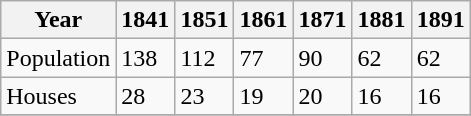<table class="wikitable">
<tr>
<th>Year</th>
<th>1841</th>
<th>1851</th>
<th>1861</th>
<th>1871</th>
<th>1881</th>
<th>1891</th>
</tr>
<tr>
<td>Population</td>
<td>138</td>
<td>112</td>
<td>77</td>
<td>90</td>
<td>62</td>
<td>62</td>
</tr>
<tr>
<td>Houses</td>
<td>28</td>
<td>23</td>
<td>19</td>
<td>20</td>
<td>16</td>
<td>16</td>
</tr>
<tr>
</tr>
</table>
